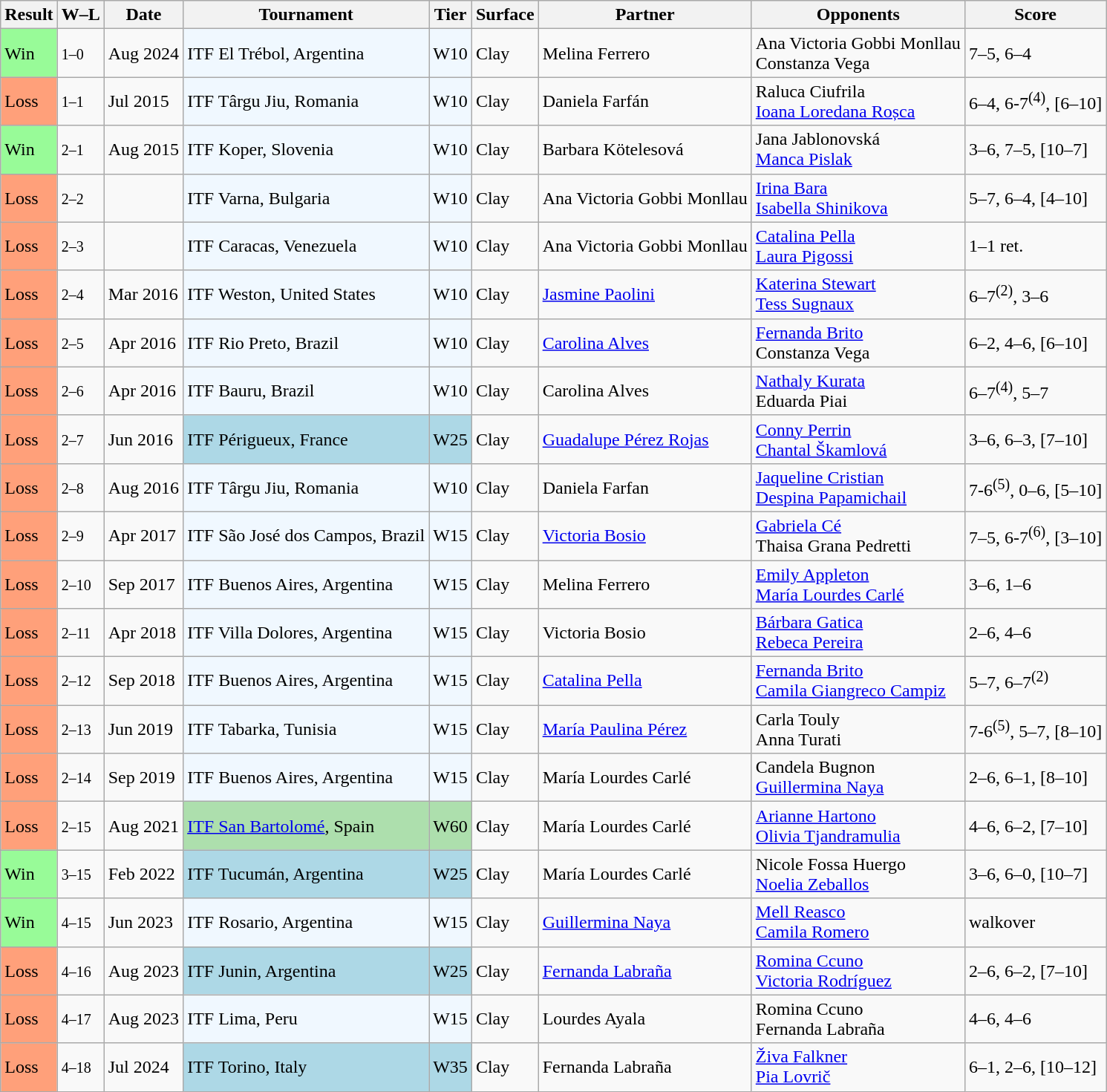<table class="sortable wikitable">
<tr>
<th>Result</th>
<th class="unsortable">W–L</th>
<th>Date</th>
<th>Tournament</th>
<th>Tier</th>
<th>Surface</th>
<th>Partner</th>
<th>Opponents</th>
<th class="unsortable">Score</th>
</tr>
<tr>
<td bgcolor=98FB98>Win</td>
<td><small>1–0</small></td>
<td>Aug 2024</td>
<td style="background:#f0f8ff;">ITF El Trébol, Argentina</td>
<td style="background:#f0f8ff;">W10</td>
<td>Clay</td>
<td> Melina Ferrero</td>
<td> Ana Victoria Gobbi Monllau <br>  Constanza Vega</td>
<td>7–5, 6–4</td>
</tr>
<tr>
<td style="background:#ffa07a;">Loss</td>
<td><small>1–1</small></td>
<td>Jul 2015</td>
<td style="background:#f0f8ff;">ITF Târgu Jiu, Romania</td>
<td style="background:#f0f8ff;">W10</td>
<td>Clay</td>
<td> Daniela Farfán</td>
<td> Raluca Ciufrila <br>  <a href='#'>Ioana Loredana Roșca</a></td>
<td>6–4, 6-7<sup>(4)</sup>, [6–10]</td>
</tr>
<tr>
<td bgcolor=98FB98>Win</td>
<td><small>2–1</small></td>
<td>Aug 2015</td>
<td style="background:#f0f8ff;">ITF Koper, Slovenia</td>
<td style="background:#f0f8ff;">W10</td>
<td>Clay</td>
<td> Barbara Kötelesová</td>
<td> Jana Jablonovská <br>  <a href='#'>Manca Pislak</a></td>
<td>3–6, 7–5, [10–7]</td>
</tr>
<tr>
<td style="background:#ffa07a;">Loss</td>
<td><small>2–2</small></td>
<td></td>
<td style="background:#f0f8ff;">ITF Varna, Bulgaria</td>
<td style="background:#f0f8ff;">W10</td>
<td>Clay</td>
<td> Ana Victoria Gobbi Monllau</td>
<td> <a href='#'>Irina Bara</a> <br>  <a href='#'>Isabella Shinikova</a></td>
<td>5–7, 6–4, [4–10]</td>
</tr>
<tr>
<td style="background:#ffa07a;">Loss</td>
<td><small>2–3</small></td>
<td></td>
<td style="background:#f0f8ff;">ITF Caracas, Venezuela</td>
<td style="background:#f0f8ff;">W10</td>
<td>Clay</td>
<td> Ana Victoria Gobbi Monllau</td>
<td> <a href='#'>Catalina Pella</a> <br>  <a href='#'>Laura Pigossi</a></td>
<td>1–1 ret.</td>
</tr>
<tr>
<td style="background:#ffa07a;">Loss</td>
<td><small>2–4</small></td>
<td>Mar 2016</td>
<td style="background:#f0f8ff;">ITF Weston, United States</td>
<td style="background:#f0f8ff;">W10</td>
<td>Clay</td>
<td> <a href='#'>Jasmine Paolini</a></td>
<td> <a href='#'>Katerina Stewart</a> <br>  <a href='#'>Tess Sugnaux</a></td>
<td>6–7<sup>(2)</sup>, 3–6</td>
</tr>
<tr>
<td style="background:#ffa07a;">Loss</td>
<td><small>2–5</small></td>
<td>Apr 2016</td>
<td style="background:#f0f8ff;">ITF Rio Preto, Brazil</td>
<td style="background:#f0f8ff;">W10</td>
<td>Clay</td>
<td> <a href='#'>Carolina Alves</a></td>
<td> <a href='#'>Fernanda Brito</a> <br>  Constanza Vega</td>
<td>6–2, 4–6, [6–10]</td>
</tr>
<tr>
<td style="background:#ffa07a;">Loss</td>
<td><small>2–6</small></td>
<td>Apr 2016</td>
<td style="background:#f0f8ff;">ITF Bauru, Brazil</td>
<td style="background:#f0f8ff;">W10</td>
<td>Clay</td>
<td> Carolina Alves</td>
<td> <a href='#'>Nathaly Kurata</a> <br>  Eduarda Piai</td>
<td>6–7<sup>(4)</sup>, 5–7</td>
</tr>
<tr>
<td style="background:#ffa07a;">Loss</td>
<td><small>2–7</small></td>
<td>Jun 2016</td>
<td style="background:lightblue;">ITF Périgueux, France</td>
<td style="background:lightblue;">W25</td>
<td>Clay</td>
<td> <a href='#'>Guadalupe Pérez Rojas</a></td>
<td> <a href='#'>Conny Perrin</a> <br>  <a href='#'>Chantal Škamlová</a></td>
<td>3–6, 6–3, [7–10]</td>
</tr>
<tr>
<td style="background:#ffa07a;">Loss</td>
<td><small>2–8</small></td>
<td>Aug 2016</td>
<td style="background:#f0f8ff;">ITF Târgu Jiu, Romania</td>
<td style="background:#f0f8ff;">W10</td>
<td>Clay</td>
<td> Daniela Farfan</td>
<td> <a href='#'>Jaqueline Cristian</a> <br>  <a href='#'>Despina Papamichail</a></td>
<td>7-6<sup>(5)</sup>, 0–6, [5–10]</td>
</tr>
<tr>
<td style="background:#ffa07a;">Loss</td>
<td><small>2–9</small></td>
<td>Apr 2017</td>
<td style="background:#f0f8ff;">ITF São José dos Campos, Brazil</td>
<td style="background:#f0f8ff;">W15</td>
<td>Clay</td>
<td> <a href='#'>Victoria Bosio</a></td>
<td> <a href='#'>Gabriela Cé</a> <br>  Thaisa Grana Pedretti</td>
<td>7–5, 6-7<sup>(6)</sup>, [3–10]</td>
</tr>
<tr>
<td style="background:#ffa07a;">Loss</td>
<td><small>2–10</small></td>
<td>Sep 2017</td>
<td style="background:#f0f8ff;">ITF Buenos Aires, Argentina</td>
<td style="background:#f0f8ff;">W15</td>
<td>Clay</td>
<td> Melina Ferrero</td>
<td> <a href='#'>Emily Appleton</a> <br>  <a href='#'>María Lourdes Carlé</a></td>
<td>3–6, 1–6</td>
</tr>
<tr>
<td style="background:#ffa07a;">Loss</td>
<td><small>2–11</small></td>
<td>Apr 2018</td>
<td style="background:#f0f8ff;">ITF Villa Dolores, Argentina</td>
<td style="background:#f0f8ff;">W15</td>
<td>Clay</td>
<td> Victoria Bosio</td>
<td> <a href='#'>Bárbara Gatica</a> <br>  <a href='#'>Rebeca Pereira</a></td>
<td>2–6, 4–6</td>
</tr>
<tr>
<td style="background:#ffa07a;">Loss</td>
<td><small>2–12</small></td>
<td>Sep 2018</td>
<td style="background:#f0f8ff;">ITF Buenos Aires, Argentina</td>
<td style="background:#f0f8ff;">W15</td>
<td>Clay</td>
<td> <a href='#'>Catalina Pella</a></td>
<td> <a href='#'>Fernanda Brito</a> <br>  <a href='#'>Camila Giangreco Campiz</a></td>
<td>5–7, 6–7<sup>(2)</sup></td>
</tr>
<tr>
<td style="background:#ffa07a;">Loss</td>
<td><small>2–13</small></td>
<td>Jun 2019</td>
<td style="background:#f0f8ff;">ITF Tabarka, Tunisia</td>
<td style="background:#f0f8ff;">W15</td>
<td>Clay</td>
<td> <a href='#'>María Paulina Pérez</a></td>
<td> Carla Touly <br>  Anna Turati</td>
<td>7-6<sup>(5)</sup>, 5–7, [8–10]</td>
</tr>
<tr>
<td bgcolor=FFA07A>Loss</td>
<td><small>2–14</small></td>
<td>Sep 2019</td>
<td style="background:#f0f8ff;">ITF Buenos Aires, Argentina</td>
<td style="background:#f0f8ff;">W15</td>
<td>Clay</td>
<td> María Lourdes Carlé</td>
<td> Candela Bugnon <br>  <a href='#'>Guillermina Naya</a></td>
<td>2–6, 6–1, [8–10]</td>
</tr>
<tr>
<td style="background:#ffa07a;">Loss</td>
<td><small>2–15</small></td>
<td>Aug 2021</td>
<td style="background:#addfad;"><a href='#'>ITF San Bartolomé</a>, Spain</td>
<td style="background:#addfad;">W60</td>
<td>Clay</td>
<td> María Lourdes Carlé</td>
<td> <a href='#'>Arianne Hartono</a> <br>  <a href='#'>Olivia Tjandramulia</a></td>
<td>4–6, 6–2, [7–10]</td>
</tr>
<tr>
<td style="background:#98FB98;">Win</td>
<td><small>3–15</small></td>
<td>Feb 2022</td>
<td style="background:lightblue;">ITF Tucumán, Argentina</td>
<td style="background:lightblue;">W25</td>
<td>Clay</td>
<td> María Lourdes Carlé</td>
<td> Nicole Fossa Huergo <br>  <a href='#'>Noelia Zeballos</a></td>
<td>3–6, 6–0, [10–7]</td>
</tr>
<tr>
<td bgcolor=98FB98>Win</td>
<td><small>4–15</small></td>
<td>Jun 2023</td>
<td style="background:#f0f8ff;">ITF Rosario, Argentina</td>
<td style="background:#f0f8ff;">W15</td>
<td>Clay</td>
<td> <a href='#'>Guillermina Naya</a></td>
<td> <a href='#'>Mell Reasco</a> <br>  <a href='#'>Camila Romero</a></td>
<td>walkover</td>
</tr>
<tr>
<td style="background:#ffa07a;">Loss</td>
<td><small>4–16</small></td>
<td>Aug 2023</td>
<td style="background:lightblue;">ITF Junin, Argentina</td>
<td style="background:lightblue;">W25</td>
<td>Clay</td>
<td> <a href='#'>Fernanda Labraña</a></td>
<td> <a href='#'>Romina Ccuno</a> <br>  <a href='#'>Victoria Rodríguez</a></td>
<td>2–6, 6–2, [7–10]</td>
</tr>
<tr>
<td style="background:#ffa07a;">Loss</td>
<td><small>4–17</small></td>
<td>Aug 2023</td>
<td style="background:#f0f8ff;">ITF Lima, Peru</td>
<td style="background:#f0f8ff;">W15</td>
<td>Clay</td>
<td> Lourdes Ayala</td>
<td> Romina Ccuno <br>  Fernanda Labraña</td>
<td>4–6, 4–6</td>
</tr>
<tr>
<td style="background:#ffa07a;">Loss</td>
<td><small>4–18</small></td>
<td>Jul 2024</td>
<td style="background:lightblue;">ITF Torino, Italy</td>
<td style="background:lightblue;">W35</td>
<td>Clay</td>
<td> Fernanda Labraña</td>
<td> <a href='#'>Živa Falkner</a> <br>  <a href='#'>Pia Lovrič</a></td>
<td>6–1, 2–6, [10–12]</td>
</tr>
</table>
